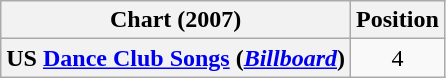<table class="wikitable plainrowheaders" style="text-align:center">
<tr>
<th scope="col">Chart (2007)</th>
<th scope="col">Position</th>
</tr>
<tr>
<th scope="row">US <a href='#'>Dance Club Songs</a> (<em><a href='#'>Billboard</a></em>)</th>
<td>4</td>
</tr>
</table>
